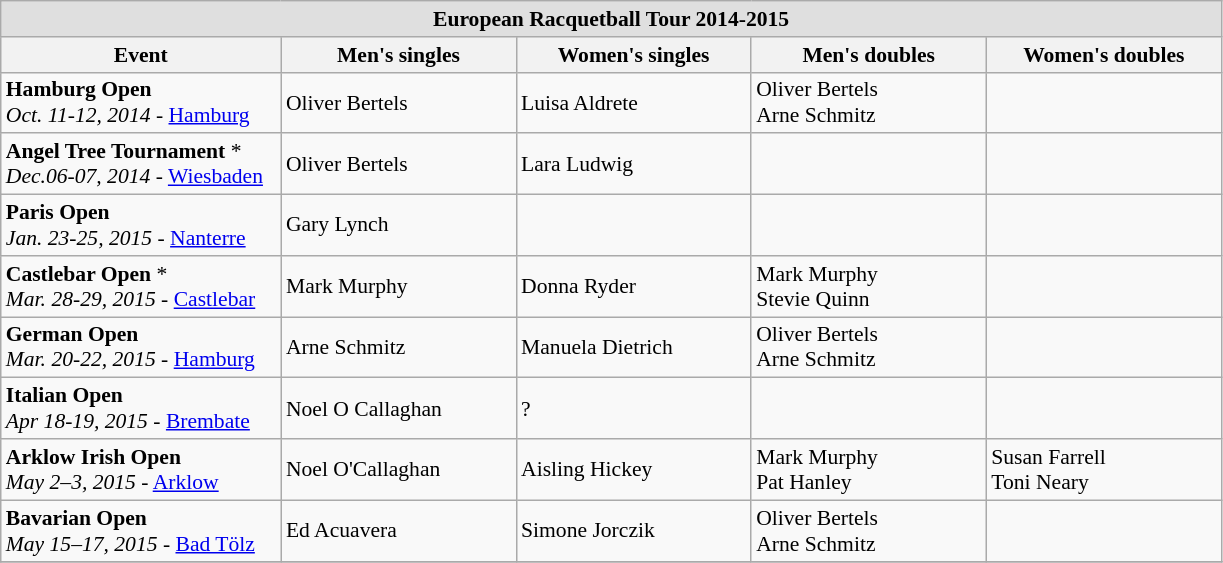<table class="wikitable" style="font-size: 90%;">
<tr align=left style="background:#dfdfdf;">
<td colspan=6 align="center"><strong>European Racquetball Tour 2014-2015</strong></td>
</tr>
<tr>
<th width=180>Event</th>
<th width=150>Men's singles</th>
<th width=150>Women's singles</th>
<th width=150>Men's doubles</th>
<th width=150>Women's doubles</th>
</tr>
<tr>
<td> <strong>Hamburg Open</strong> <br> <em>Oct. 11-12, 2014</em> - <a href='#'>Hamburg</a></td>
<td> Oliver Bertels</td>
<td> Luisa Aldrete</td>
<td> Oliver Bertels <br> Arne Schmitz</td>
<td></td>
</tr>
<tr>
<td> <strong>Angel Tree Tournament</strong> * <br> <em>Dec.06-07, 2014</em> - <a href='#'>Wiesbaden</a></td>
<td> Oliver Bertels</td>
<td> Lara Ludwig</td>
<td></td>
<td></td>
</tr>
<tr>
<td> <strong>Paris Open</strong> <br> <em>Jan. 23-25, 2015</em> - <a href='#'>Nanterre</a></td>
<td> Gary Lynch</td>
<td></td>
<td></td>
<td></td>
</tr>
<tr>
<td> <strong>Castlebar Open</strong> * <br> <em>Mar. 28-29, 2015</em> - <a href='#'>Castlebar</a></td>
<td> Mark Murphy</td>
<td> Donna Ryder</td>
<td> Mark Murphy <br> Stevie Quinn</td>
<td></td>
</tr>
<tr>
<td> <strong>German Open</strong> <br> <em>Mar. 20-22, 2015</em> - <a href='#'>Hamburg</a></td>
<td> Arne Schmitz</td>
<td> Manuela Dietrich</td>
<td> Oliver Bertels <br> Arne Schmitz</td>
<td></td>
</tr>
<tr>
<td> <strong>Italian Open</strong> <br> <em>Apr 18-19, 2015</em> - <a href='#'>Brembate</a></td>
<td> Noel O Callaghan</td>
<td> ?</td>
<td></td>
<td></td>
</tr>
<tr>
<td> <strong>Arklow Irish Open</strong> <br> <em>May 2–3, 2015</em> - <a href='#'>Arklow</a></td>
<td> Noel O'Callaghan</td>
<td> Aisling Hickey</td>
<td> Mark Murphy <br> Pat Hanley</td>
<td> Susan Farrell<br> Toni Neary</td>
</tr>
<tr>
<td> <strong>Bavarian Open</strong> <br> <em>May 15–17, 2015</em> - <a href='#'>Bad Tölz</a></td>
<td> Ed Acuavera</td>
<td> Simone Jorczik</td>
<td> Oliver Bertels<br> Arne Schmitz</td>
<td></td>
</tr>
<tr>
</tr>
</table>
